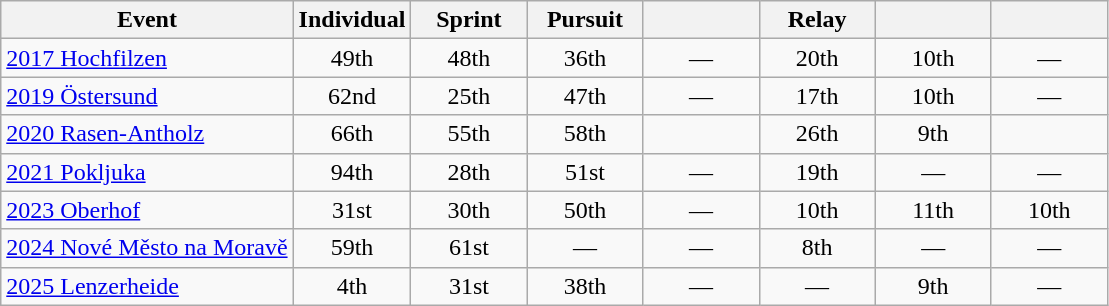<table class="wikitable" style="text-align: center;">
<tr ">
<th>Event</th>
<th style="width:70px;">Individual</th>
<th style="width:70px;">Sprint</th>
<th style="width:70px;">Pursuit</th>
<th style="width:70px;"></th>
<th style="width:70px;">Relay</th>
<th style="width:70px;"></th>
<th style="width:70px;"></th>
</tr>
<tr>
<td align=left> <a href='#'>2017 Hochfilzen</a></td>
<td>49th</td>
<td>48th</td>
<td>36th</td>
<td>—</td>
<td>20th</td>
<td>10th</td>
<td>—</td>
</tr>
<tr>
<td align=left> <a href='#'>2019 Östersund</a></td>
<td>62nd</td>
<td>25th</td>
<td>47th</td>
<td>—</td>
<td>17th</td>
<td>10th</td>
<td>—</td>
</tr>
<tr>
<td align=left> <a href='#'>2020 Rasen-Antholz</a></td>
<td>66th</td>
<td>55th</td>
<td>58th</td>
<td></td>
<td>26th</td>
<td>9th</td>
<td></td>
</tr>
<tr>
<td align="left"> <a href='#'>2021 Pokljuka</a></td>
<td>94th</td>
<td>28th</td>
<td>51st</td>
<td>—</td>
<td>19th</td>
<td>—</td>
<td>—</td>
</tr>
<tr>
<td align=left> <a href='#'>2023 Oberhof</a></td>
<td>31st</td>
<td>30th</td>
<td>50th</td>
<td>—</td>
<td>10th</td>
<td>11th</td>
<td>10th</td>
</tr>
<tr>
<td align=left> <a href='#'>2024 Nové Město na Moravě</a></td>
<td>59th</td>
<td>61st</td>
<td>—</td>
<td>—</td>
<td>8th</td>
<td>—</td>
<td>—</td>
</tr>
<tr>
<td align="left"> <a href='#'>2025 Lenzerheide</a></td>
<td>4th</td>
<td>31st</td>
<td>38th</td>
<td>—</td>
<td>—</td>
<td>9th</td>
<td>—</td>
</tr>
</table>
